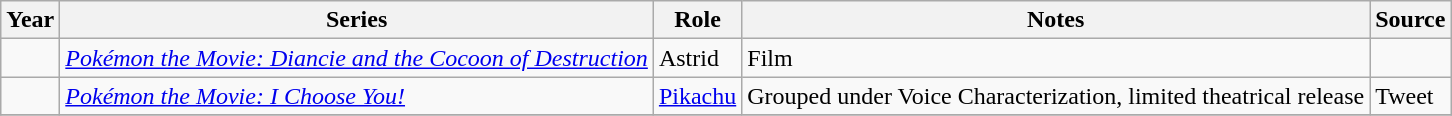<table class="wikitable sortable plainrowheaders">
<tr>
<th>Year</th>
<th>Series</th>
<th>Role</th>
<th class="unsortable">Notes</th>
<th class="unsortable">Source</th>
</tr>
<tr>
<td></td>
<td><em><a href='#'>Pokémon the Movie: Diancie and the Cocoon of Destruction</a></em></td>
<td>Astrid</td>
<td>Film</td>
<td></td>
</tr>
<tr>
<td></td>
<td><em><a href='#'>Pokémon the Movie: I Choose You!</a></em></td>
<td><a href='#'>Pikachu</a></td>
<td>Grouped under Voice Characterization, limited theatrical release</td>
<td>Tweet</td>
</tr>
<tr>
</tr>
</table>
